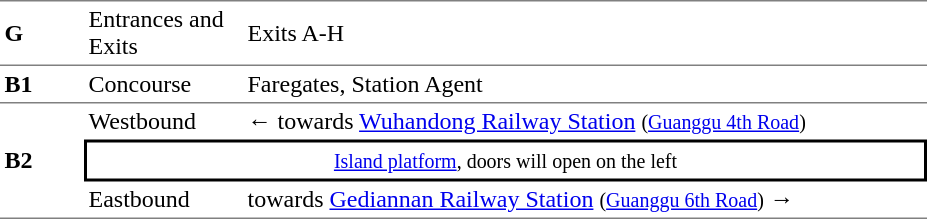<table table border=0 cellspacing=0 cellpadding=3>
<tr>
<td style="border-top:solid 1px gray;border-bottom:solid 0px gray;" width=50><strong>G</strong></td>
<td style="border-top:solid 1px gray;border-bottom:solid 0px gray;" width=100>Entrances and Exits</td>
<td style="border-top:solid 1px gray;border-bottom:solid 0px gray;" width=450>Exits A-H</td>
</tr>
<tr>
<td style="border-top:solid 1px gray;border-bottom:solid 1px gray;" width=50><strong>B1</strong></td>
<td style="border-top:solid 1px gray;border-bottom:solid 1px gray;" width=100>Concourse</td>
<td style="border-top:solid 1px gray;border-bottom:solid 1px gray;" width=450>Faregates, Station Agent</td>
</tr>
<tr>
<td style="border-bottom:solid 1px gray;" rowspan=3><strong>B2</strong></td>
<td>Westbound</td>
<td>←  towards <a href='#'>Wuhandong Railway Station</a> <small>(<a href='#'>Guanggu 4th Road</a>)</small></td>
</tr>
<tr>
<td style="border-right:solid 2px black;border-left:solid 2px black;border-top:solid 2px black;border-bottom:solid 2px black;text-align:center;" colspan=2><small><a href='#'>Island platform</a>, doors will open on the left</small></td>
</tr>
<tr>
<td style="border-bottom:solid 1px gray;">Eastbound</td>
<td style="border-bottom:solid 1px gray;"> towards <a href='#'>Gediannan Railway Station</a> <small>(<a href='#'>Guanggu 6th Road</a>)</small> →</td>
</tr>
</table>
